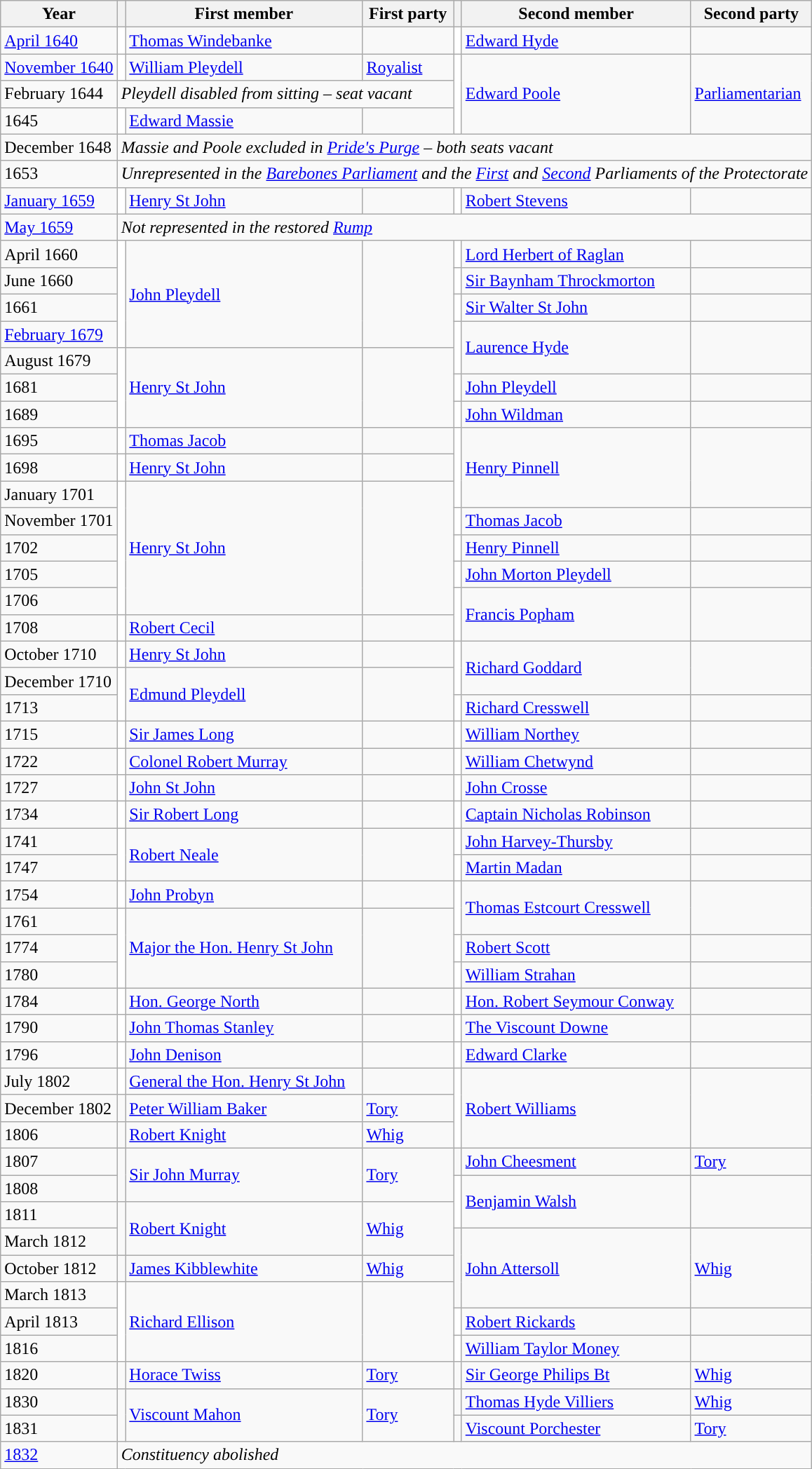<table class="wikitable">
<tr>
<th>Year</th>
<th></th>
<th>First member</th>
<th>First party</th>
<th></th>
<th>Second member</th>
<th>Second party</th>
</tr>
<tr>
<td><a href='#'>April 1640</a></td>
<td style="color:inherit;background-color: white"></td>
<td><a href='#'>Thomas Windebanke</a></td>
<td></td>
<td style="color:inherit;background-color: white"></td>
<td><a href='#'>Edward Hyde</a></td>
<td></td>
</tr>
<tr>
<td><a href='#'>November 1640</a></td>
<td style="color:inherit;background-color: white"></td>
<td><a href='#'>William Pleydell</a></td>
<td><a href='#'>Royalist</a></td>
<td rowspan="3" style="color:inherit;background-color: white"></td>
<td rowspan="3"><a href='#'>Edward Poole</a></td>
<td rowspan="3"><a href='#'>Parliamentarian</a></td>
</tr>
<tr>
<td>February 1644</td>
<td colspan="3"><em>Pleydell disabled from sitting – seat vacant</em></td>
</tr>
<tr>
<td>1645</td>
<td style="color:inherit;background-color: white"></td>
<td><a href='#'>Edward Massie</a></td>
<td></td>
</tr>
<tr>
<td>December 1648</td>
<td colspan="6"><em>Massie and Poole excluded in <a href='#'>Pride's Purge</a> – both seats vacant</em></td>
</tr>
<tr>
<td>1653</td>
<td colspan="6"><em>Unrepresented in the <a href='#'>Barebones Parliament</a> and the <a href='#'>First</a> and <a href='#'>Second</a> Parliaments of the Protectorate</em></td>
</tr>
<tr>
<td><a href='#'>January 1659</a></td>
<td style="color:inherit;background-color: white"></td>
<td><a href='#'>Henry St John</a></td>
<td></td>
<td style="color:inherit;background-color: white"></td>
<td><a href='#'>Robert Stevens</a></td>
<td></td>
</tr>
<tr>
<td><a href='#'>May 1659</a></td>
<td colspan="6"><em>Not represented in the restored <a href='#'>Rump</a></em></td>
</tr>
<tr>
<td>April 1660</td>
<td rowspan="4" style="color:inherit;background-color: white"></td>
<td rowspan="4"><a href='#'>John Pleydell</a></td>
<td rowspan="4"></td>
<td style="color:inherit;background-color: white"></td>
<td><a href='#'>Lord Herbert of Raglan</a></td>
<td></td>
</tr>
<tr>
<td>June 1660</td>
<td style="color:inherit;background-color: white"></td>
<td><a href='#'>Sir Baynham Throckmorton</a></td>
<td></td>
</tr>
<tr>
<td>1661</td>
<td style="color:inherit;background-color: white"></td>
<td><a href='#'>Sir Walter St John</a></td>
<td></td>
</tr>
<tr>
<td><a href='#'>February 1679</a></td>
<td rowspan="2" style="color:inherit;background-color: white"></td>
<td rowspan="2"><a href='#'>Laurence Hyde</a></td>
<td rowspan="2"></td>
</tr>
<tr>
<td>August 1679</td>
<td rowspan="3" style="color:inherit;background-color: white"></td>
<td rowspan="3"><a href='#'>Henry St John</a></td>
<td rowspan="3"></td>
</tr>
<tr>
<td>1681</td>
<td style="color:inherit;background-color: white"></td>
<td><a href='#'>John Pleydell</a></td>
<td></td>
</tr>
<tr>
<td>1689</td>
<td style="color:inherit;background-color: white"></td>
<td><a href='#'>John Wildman</a></td>
<td></td>
</tr>
<tr>
<td>1695</td>
<td style="color:inherit;background-color: white"></td>
<td><a href='#'>Thomas Jacob</a></td>
<td></td>
<td rowspan="3" style="color:inherit;background-color: white"></td>
<td rowspan="3"><a href='#'>Henry Pinnell</a></td>
<td rowspan="3"></td>
</tr>
<tr>
<td>1698</td>
<td style="color:inherit;background-color: white"></td>
<td><a href='#'>Henry St John</a></td>
<td></td>
</tr>
<tr>
<td>January 1701</td>
<td rowspan="5" style="color:inherit;background-color: white"></td>
<td rowspan="5"><a href='#'>Henry St John</a></td>
<td rowspan="5"></td>
</tr>
<tr>
<td>November 1701</td>
<td style="color:inherit;background-color: white"></td>
<td><a href='#'>Thomas Jacob</a></td>
<td></td>
</tr>
<tr>
<td>1702</td>
<td style="color:inherit;background-color: white"></td>
<td><a href='#'>Henry Pinnell</a></td>
<td></td>
</tr>
<tr>
<td>1705</td>
<td style="color:inherit;background-color: white"></td>
<td><a href='#'>John Morton Pleydell</a></td>
<td></td>
</tr>
<tr>
<td>1706</td>
<td rowspan="2" style="color:inherit;background-color: white"></td>
<td rowspan="2"><a href='#'>Francis Popham</a></td>
<td rowspan="2"></td>
</tr>
<tr>
<td>1708</td>
<td style="color:inherit;background-color: white"></td>
<td><a href='#'>Robert Cecil</a></td>
<td></td>
</tr>
<tr>
<td>October 1710</td>
<td style="color:inherit;background-color: white"></td>
<td><a href='#'>Henry St John</a></td>
<td></td>
<td rowspan="2" style="color:inherit;background-color: white"></td>
<td rowspan="2"><a href='#'>Richard Goddard</a></td>
<td rowspan="2"></td>
</tr>
<tr>
<td>December 1710</td>
<td rowspan="2" style="color:inherit;background-color: white"></td>
<td rowspan="2"><a href='#'>Edmund Pleydell</a></td>
<td rowspan="2"></td>
</tr>
<tr>
<td>1713</td>
<td style="color:inherit;background-color: white"></td>
<td><a href='#'>Richard Cresswell</a></td>
<td></td>
</tr>
<tr>
<td>1715</td>
<td style="color:inherit;background-color: white"></td>
<td><a href='#'>Sir James Long</a></td>
<td></td>
<td style="color:inherit;background-color: white"></td>
<td><a href='#'>William Northey</a></td>
<td></td>
</tr>
<tr>
<td>1722</td>
<td style="color:inherit;background-color: white"></td>
<td><a href='#'>Colonel Robert Murray</a></td>
<td></td>
<td style="color:inherit;background-color: white"></td>
<td><a href='#'>William Chetwynd</a></td>
<td></td>
</tr>
<tr>
<td>1727</td>
<td style="color:inherit;background-color: white"></td>
<td><a href='#'>John St John</a></td>
<td></td>
<td style="color:inherit;background-color: white"></td>
<td><a href='#'>John Crosse</a></td>
<td></td>
</tr>
<tr>
<td>1734</td>
<td style="color:inherit;background-color: white"></td>
<td><a href='#'>Sir Robert Long</a></td>
<td></td>
<td style="color:inherit;background-color: white"></td>
<td><a href='#'>Captain Nicholas Robinson</a></td>
<td></td>
</tr>
<tr>
<td>1741</td>
<td rowspan="2" style="color:inherit;background-color: white"></td>
<td rowspan="2"><a href='#'>Robert Neale</a></td>
<td rowspan="2"></td>
<td style="color:inherit;background-color: white"></td>
<td><a href='#'>John Harvey-Thursby</a></td>
<td></td>
</tr>
<tr>
<td>1747</td>
<td style="color:inherit;background-color: white"></td>
<td><a href='#'>Martin Madan</a></td>
<td></td>
</tr>
<tr>
<td>1754</td>
<td style="color:inherit;background-color: white"></td>
<td><a href='#'>John Probyn</a></td>
<td></td>
<td rowspan="2" style="color:inherit;background-color: white"></td>
<td rowspan="2"><a href='#'>Thomas Estcourt Cresswell</a></td>
<td rowspan="2"></td>
</tr>
<tr>
<td>1761</td>
<td rowspan="3" style="color:inherit;background-color: white"></td>
<td rowspan="3"><a href='#'>Major the Hon. Henry St John</a></td>
<td rowspan="3"></td>
</tr>
<tr>
<td>1774</td>
<td style="color:inherit;background-color: white"></td>
<td><a href='#'>Robert Scott</a></td>
<td></td>
</tr>
<tr>
<td>1780</td>
<td style="color:inherit;background-color: white"></td>
<td><a href='#'>William Strahan</a></td>
<td></td>
</tr>
<tr>
<td>1784</td>
<td style="color:inherit;background-color: white"></td>
<td><a href='#'>Hon. George North</a></td>
<td></td>
<td style="color:inherit;background-color: white"></td>
<td><a href='#'>Hon. Robert Seymour Conway</a></td>
<td></td>
</tr>
<tr>
<td>1790</td>
<td style="color:inherit;background-color: white"></td>
<td><a href='#'>John Thomas Stanley</a></td>
<td></td>
<td style="color:inherit;background-color: white"></td>
<td><a href='#'>The Viscount Downe</a></td>
<td></td>
</tr>
<tr>
<td>1796</td>
<td style="color:inherit;background-color: white"></td>
<td><a href='#'>John Denison</a></td>
<td></td>
<td style="color:inherit;background-color: white"></td>
<td><a href='#'>Edward Clarke</a></td>
<td></td>
</tr>
<tr>
<td>July 1802</td>
<td style="color:inherit;background-color: white"></td>
<td><a href='#'>General the Hon. Henry St John</a></td>
<td></td>
<td rowspan="3" style="color:inherit;background-color: white"></td>
<td rowspan="3"><a href='#'>Robert Williams</a></td>
<td rowspan="3"></td>
</tr>
<tr>
<td>December 1802</td>
<td style="color:inherit;background-color: "></td>
<td><a href='#'>Peter William Baker</a></td>
<td><a href='#'>Tory</a></td>
</tr>
<tr>
<td>1806</td>
<td style="color:inherit;background-color: "></td>
<td><a href='#'>Robert Knight</a></td>
<td><a href='#'>Whig</a></td>
</tr>
<tr>
<td>1807</td>
<td rowspan="2" style="color:inherit;background-color: "></td>
<td rowspan="2"><a href='#'>Sir John Murray</a></td>
<td rowspan="2"><a href='#'>Tory</a></td>
<td style="color:inherit;background-color: "></td>
<td><a href='#'>John Cheesment</a></td>
<td><a href='#'>Tory</a></td>
</tr>
<tr>
<td>1808</td>
<td rowspan="2" style="color:inherit;background-color: white"></td>
<td rowspan="2"><a href='#'>Benjamin Walsh</a></td>
<td rowspan="2"></td>
</tr>
<tr>
<td>1811</td>
<td rowspan="2" style="color:inherit;background-color: "></td>
<td rowspan="2"><a href='#'>Robert Knight</a></td>
<td rowspan="2"><a href='#'>Whig</a></td>
</tr>
<tr>
<td>March 1812</td>
<td rowspan="3" style="color:inherit;background-color: "></td>
<td rowspan="3"><a href='#'>John Attersoll</a></td>
<td rowspan="3"><a href='#'>Whig</a></td>
</tr>
<tr>
<td>October 1812</td>
<td style="color:inherit;background-color: "></td>
<td><a href='#'>James Kibblewhite</a></td>
<td><a href='#'>Whig</a></td>
</tr>
<tr>
<td>March 1813</td>
<td rowspan="3" style="color:inherit;background-color: white"></td>
<td rowspan="3"><a href='#'>Richard Ellison</a></td>
<td rowspan="3"></td>
</tr>
<tr>
<td>April 1813</td>
<td style="color:inherit;background-color: white"></td>
<td><a href='#'>Robert Rickards</a></td>
<td></td>
</tr>
<tr>
<td>1816</td>
<td style="color:inherit;background-color: white"></td>
<td><a href='#'>William Taylor Money</a></td>
<td></td>
</tr>
<tr>
<td>1820</td>
<td style="color:inherit;background-color: "></td>
<td><a href='#'>Horace Twiss</a></td>
<td><a href='#'>Tory</a></td>
<td style="color:inherit;background-color: "></td>
<td><a href='#'>Sir George Philips Bt</a></td>
<td><a href='#'>Whig</a></td>
</tr>
<tr>
<td>1830</td>
<td rowspan="2" style="color:inherit;background-color: "></td>
<td rowspan="2"><a href='#'>Viscount Mahon</a></td>
<td rowspan="2"><a href='#'>Tory</a></td>
<td style="color:inherit;background-color: "></td>
<td><a href='#'>Thomas Hyde Villiers</a></td>
<td><a href='#'>Whig</a></td>
</tr>
<tr>
<td>1831</td>
<td style="color:inherit;background-color: "></td>
<td><a href='#'>Viscount Porchester</a></td>
<td><a href='#'>Tory</a></td>
</tr>
<tr>
<td><a href='#'>1832</a></td>
<td colspan="6"><em>Constituency abolished</em></td>
</tr>
</table>
